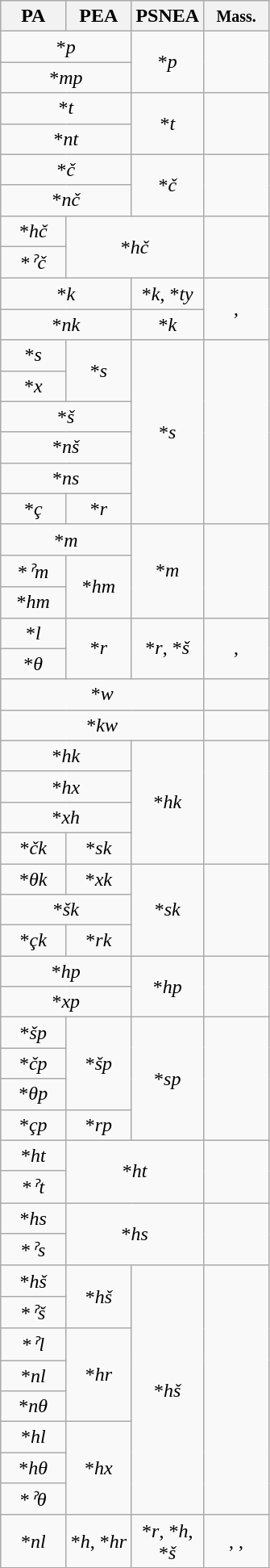<table class="wikitable floatright">
<tr ----bgcolor="#eeeeee">
<th style="width: 35pt;">PA</th>
<th style="width: 35pt;">PEA</th>
<th style="width: 35pt;">PSNEA</th>
<th style="width: 35pt;"><small>Mass.</small></th>
</tr>
<tr>
<td style="text-align: center;" colspan="2">*<em>p</em></td>
<td style="text-align: center;" rowspan="2">*<em>p</em></td>
<td style="text-align: center;" rowspan="2"></td>
</tr>
<tr>
<td style="text-align: center;" colspan="2">*<em>mp</em></td>
</tr>
<tr>
<td style="text-align: center;" colspan="2">*<em>t</em></td>
<td style="text-align: center;" rowspan="2">*<em>t</em></td>
<td style="text-align: center;" rowspan="2"></td>
</tr>
<tr>
<td style="text-align: center;" colspan="2">*<em>nt</em></td>
</tr>
<tr>
<td style="text-align: center;" colspan="2">*<em>č</em></td>
<td style="text-align: center;" rowspan="2">*<em>č</em></td>
<td style="text-align: center;" rowspan="2"></td>
</tr>
<tr>
<td style="text-align: center;" colspan="2">*<em>nč</em></td>
</tr>
<tr>
<td style="text-align: center;">*<em>hč</em></td>
<td style="text-align: center;" colspan="2" rowspan="2">*<em>hč</em></td>
<td style="text-align: center;" rowspan="2"></td>
</tr>
<tr>
<td style="text-align: center;">*<em>ˀč</em></td>
</tr>
<tr>
<td style="text-align: center;" colspan="2">*<em>k</em></td>
<td style="text-align: center;">*<em>k</em>, *<em>ty</em></td>
<td style="text-align: center;" rowspan="2">, </td>
</tr>
<tr>
<td style="text-align: center;" colspan="2">*<em>nk</em></td>
<td style="text-align: center;">*<em>k</em></td>
</tr>
<tr>
<td style="text-align: center;">*<em>s</em></td>
<td style="text-align: center;" rowspan="2">*<em>s</em></td>
<td style="text-align: center;" rowspan="6">*<em>s</em></td>
<td style="text-align: center;" rowspan="6"></td>
</tr>
<tr>
<td style="text-align: center;">*<em>x</em></td>
</tr>
<tr>
<td style="text-align: center;" colspan="2">*<em>š</em></td>
</tr>
<tr>
<td style="text-align: center;" colspan="2">*<em>nš</em></td>
</tr>
<tr>
<td style="text-align: center;" colspan="2">*<em>ns</em></td>
</tr>
<tr>
<td style="text-align: center;">*<em>ç</em></td>
<td style="text-align: center;">*<em>r</em></td>
</tr>
<tr>
<td style="text-align: center;" colspan="2">*<em>m</em></td>
<td style="text-align: center;" rowspan="3">*<em>m</em></td>
<td style="text-align: center;" rowspan="3"></td>
</tr>
<tr>
<td style="text-align: center;">*<em>ˀm</em></td>
<td style="text-align: center;" rowspan="2">*<em>hm</em></td>
</tr>
<tr>
<td style="text-align: center;">*<em>hm</em></td>
</tr>
<tr>
<td style="text-align: center;">*<em>l</em></td>
<td style="text-align: center;" rowspan="2">*<em>r</em></td>
<td style="text-align: center;" rowspan="2">*<em>r</em>, *<em>š</em></td>
<td style="text-align: center;" rowspan="2">, </td>
</tr>
<tr>
<td style="text-align: center;">*<em>θ</em></td>
</tr>
<tr>
<td style="text-align: center;" colspan="3">*<em>w</em></td>
<td style="text-align: center;"></td>
</tr>
<tr>
<td style="text-align: center;" colspan="3">*<em>kw</em></td>
<td style="text-align: center;"></td>
</tr>
<tr>
<td style="text-align: center;" colspan="2">*<em>hk</em></td>
<td style="text-align: center;" rowspan="4">*<em>hk</em></td>
<td style="text-align: center;" rowspan="4"></td>
</tr>
<tr>
<td style="text-align: center;" colspan="2">*<em>hx</em></td>
</tr>
<tr>
<td style="text-align: center;" colspan="2">*<em>xh</em></td>
</tr>
<tr>
<td style="text-align: center;">*<em>čk</em></td>
<td style="text-align: center;">*<em>sk</em></td>
</tr>
<tr>
<td style="text-align: center;">*<em>θk</em></td>
<td style="text-align: center;">*<em>xk</em></td>
<td style="text-align: center;" rowspan="3">*<em>sk</em></td>
<td style="text-align: center;" rowspan="3"></td>
</tr>
<tr>
<td style="text-align: center;" colspan="2">*<em>šk</em></td>
</tr>
<tr>
<td style="text-align: center;">*<em>çk</em></td>
<td style="text-align: center;">*<em>rk</em></td>
</tr>
<tr>
<td style="text-align: center;" colspan="2">*<em>hp</em></td>
<td style="text-align: center;" rowspan="2">*<em>hp</em></td>
<td style="text-align: center;" rowspan="2"></td>
</tr>
<tr>
<td style="text-align: center;" colspan="2">*<em>xp</em></td>
</tr>
<tr>
<td style="text-align: center;">*<em>šp</em></td>
<td style="text-align: center;" rowspan="3">*<em>šp</em></td>
<td style="text-align: center;" rowspan="4">*<em>sp</em></td>
<td style="text-align: center;" rowspan="4"></td>
</tr>
<tr>
<td style="text-align: center;">*<em>čp</em></td>
</tr>
<tr>
<td style="text-align: center;">*<em>θp</em></td>
</tr>
<tr>
<td style="text-align: center;">*<em>çp</em></td>
<td style="text-align: center;">*<em>rp</em></td>
</tr>
<tr>
<td style="text-align: center;">*<em>ht</em></td>
<td style="text-align: center;" rowspan="2" colspan="2">*<em>ht</em></td>
<td style="text-align: center;" rowspan="2"></td>
</tr>
<tr>
<td style="text-align: center;">*<em>ˀt</em></td>
</tr>
<tr>
<td style="text-align: center;">*<em>hs</em></td>
<td style="text-align: center;" rowspan="2" colspan="2">*<em>hs</em></td>
<td style="text-align: center;" rowspan="2"></td>
</tr>
<tr>
<td style="text-align: center;">*<em>ˀs</em></td>
</tr>
<tr>
<td style="text-align: center;">*<em>hš</em></td>
<td style="text-align: center;" rowspan="2">*<em>hš</em></td>
<td style="text-align: center;" rowspan="8">*<em>hš</em></td>
<td style="text-align: center;" rowspan="8"></td>
</tr>
<tr>
<td style="text-align: center;">*<em>ˀš</em></td>
</tr>
<tr>
<td style="text-align: center;">*<em>ˀl</em></td>
<td style="text-align: center;" rowspan="3">*<em>hr</em></td>
</tr>
<tr>
<td style="text-align: center;">*<em>nl</em></td>
</tr>
<tr>
<td style="text-align: center;">*<em>nθ</em></td>
</tr>
<tr>
<td style="text-align: center;">*<em>hl</em></td>
<td style="text-align: center;" rowspan="3">*<em>hx</em></td>
</tr>
<tr>
<td style="text-align: center;">*<em>hθ</em></td>
</tr>
<tr>
<td style="text-align: center;">*<em>ˀθ</em></td>
</tr>
<tr>
<td style="text-align: center;">*<em>nl</em></td>
<td style="text-align: center;">*<em>h</em>, *<em>hr</em></td>
<td style="text-align: center;">*<em>r</em>, *<em>h</em>, *<em>š</em></td>
<td style="text-align: center;">, , </td>
</tr>
</table>
